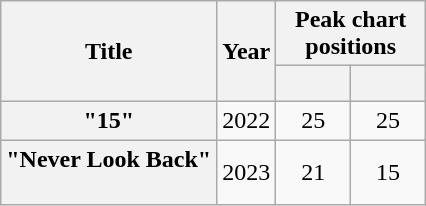<table class="wikitable plainrowheaders" style="text-align:center">
<tr>
<th scope="col" rowspan="2">Title</th>
<th scope="col" rowspan="2">Year</th>
<th scope="col" colspan="2">Peak chart positions</th>
</tr>
<tr>
<th scope="col" style="width:3em; font-size:90%"><a href='#'></a><br></th>
<th scope="col" style="width:3em; font-size:90%"><a href='#'></a><br></th>
</tr>
<tr>
<th scope="row">"15"<br></th>
<td>2022</td>
<td>25</td>
<td>25</td>
</tr>
<tr>
<th scope="row">"Never Look Back"<br><br></th>
<td>2023</td>
<td>21</td>
<td>15</td>
</tr>
</table>
